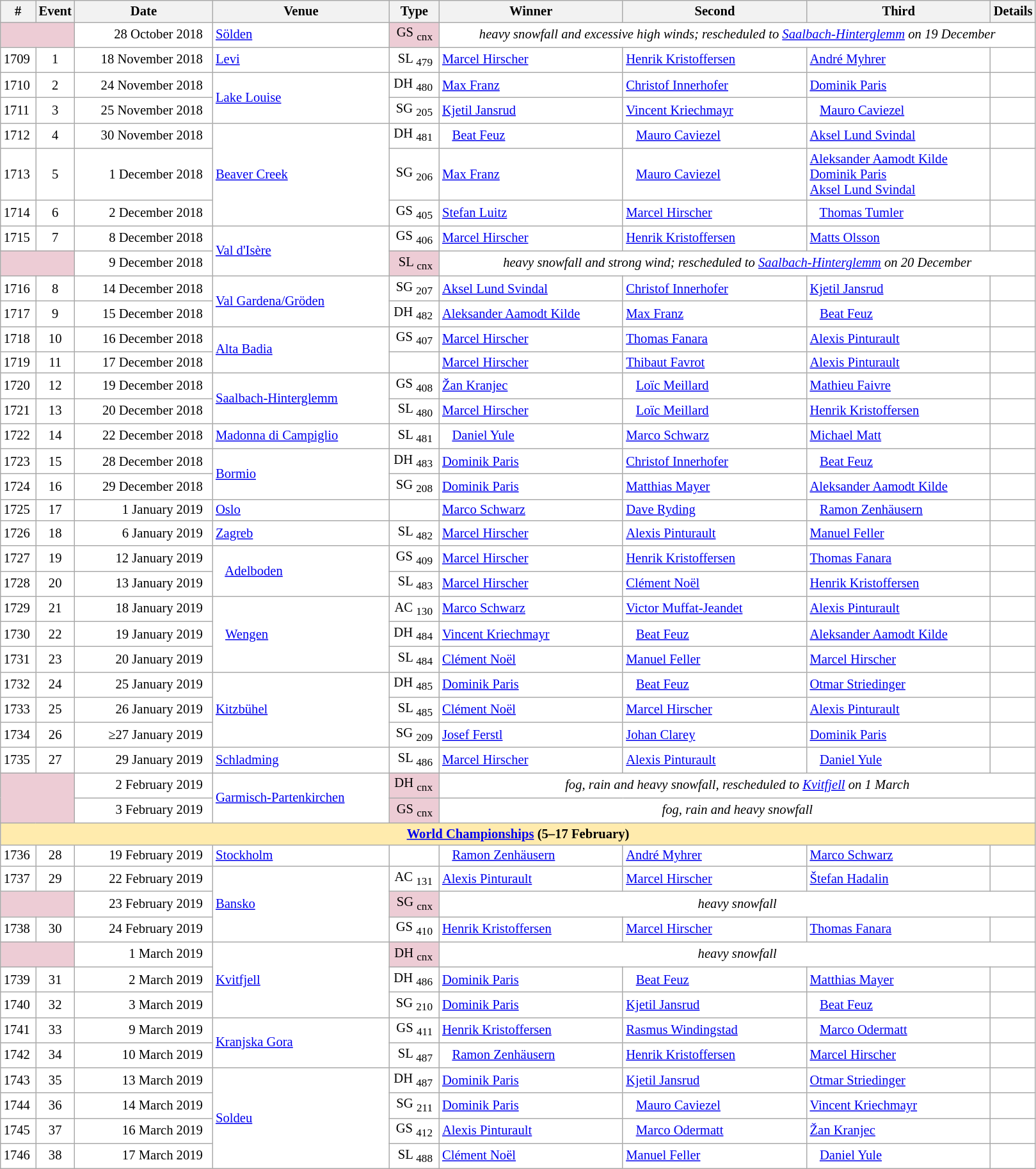<table class="wikitable plainrowheaders" style="background:#fff; font-size:86%; line-height:16px; border:grey solid 1px; border-collapse:collapse;">
<tr>
<th style="width:30px;">#</th>
<th style="width:33px;">Event</th>
<th style="width:137px;">Date</th>
<th style="width:178px;">Venue</th>
<th style="width:45px;">Type</th>
<th style="width:185px;">Winner</th>
<th style="width:185px;">Second</th>
<th style="width:185px;">Third</th>
<th style="width:10px;">Details</th>
</tr>
<tr>
<td bgcolor="EDCCD5" colspan=2></td>
<td align=right>28 October 2018  </td>
<td> <a href='#'>Sölden</a></td>
<td bgcolor="EDCCD5" align=right>GS <sub>cnx</sub> </td>
<td colspan="4" align="center"><em>heavy snowfall and excessive high winds; rescheduled to <a href='#'>Saalbach-Hinterglemm</a> on 19 December</em></td>
</tr>
<tr>
<td>1709</td>
<td align=center>1</td>
<td align=right>18 November 2018  </td>
<td> <a href='#'>Levi</a></td>
<td align=right>SL <sub>479</sub> </td>
<td> <a href='#'>Marcel Hirscher</a></td>
<td> <a href='#'>Henrik Kristoffersen</a></td>
<td> <a href='#'>André Myhrer</a></td>
<td></td>
</tr>
<tr>
<td>1710</td>
<td align=center>2</td>
<td align=right>24 November 2018  </td>
<td rowspan=2> <a href='#'>Lake Louise</a></td>
<td align=right>DH <sub>480</sub> </td>
<td> <a href='#'>Max Franz</a></td>
<td> <a href='#'>Christof Innerhofer</a></td>
<td> <a href='#'>Dominik Paris</a></td>
<td></td>
</tr>
<tr>
<td>1711</td>
<td align=center>3</td>
<td align=right>25 November 2018  </td>
<td align=right>SG <sub>205</sub> </td>
<td> <a href='#'>Kjetil Jansrud</a></td>
<td> <a href='#'>Vincent Kriechmayr</a></td>
<td>   <a href='#'>Mauro Caviezel</a></td>
<td></td>
</tr>
<tr>
<td>1712</td>
<td align=center>4</td>
<td align=right><small></small>30 November 2018  </td>
<td rowspan=3> <a href='#'>Beaver Creek</a></td>
<td align=right>DH <sub>481</sub> </td>
<td>   <a href='#'>Beat Feuz</a></td>
<td>   <a href='#'>Mauro Caviezel</a></td>
<td> <a href='#'>Aksel Lund Svindal</a></td>
<td></td>
</tr>
<tr>
<td>1713</td>
<td align=center>5</td>
<td align=right><small></small>1 December 2018  </td>
<td align=right>SG <sub>206</sub> </td>
<td> <a href='#'>Max Franz</a></td>
<td>   <a href='#'>Mauro Caviezel</a></td>
<td> <a href='#'>Aleksander Aamodt Kilde</a><br> <a href='#'>Dominik Paris</a><br> <a href='#'>Aksel Lund Svindal</a></td>
<td></td>
</tr>
<tr>
<td>1714</td>
<td align=center>6</td>
<td align=right><small></small>2 December 2018  </td>
<td align=right>GS <sub>405</sub> </td>
<td> <a href='#'>Stefan Luitz</a></td>
<td> <a href='#'>Marcel Hirscher</a></td>
<td>   <a href='#'>Thomas Tumler</a></td>
<td></td>
</tr>
<tr>
<td>1715</td>
<td align=center>7</td>
<td align=right>8 December 2018  </td>
<td rowspan=2> <a href='#'>Val d'Isère</a></td>
<td align=right>GS <sub>406</sub> </td>
<td> <a href='#'>Marcel Hirscher</a></td>
<td> <a href='#'>Henrik Kristoffersen</a></td>
<td> <a href='#'>Matts Olsson</a></td>
<td></td>
</tr>
<tr>
<td bgcolor="EDCCD5" colspan=2></td>
<td align=right>9 December 2018  </td>
<td bgcolor="EDCCD5" align=right>SL <sub>cnx</sub> </td>
<td align=center colspan=4><em>heavy snowfall and strong wind; rescheduled to <a href='#'>Saalbach-Hinterglemm</a> on 20 December</em></td>
</tr>
<tr>
<td>1716</td>
<td align=center>8</td>
<td align=right>14 December 2018  </td>
<td rowspan=2> <a href='#'>Val Gardena/Gröden</a></td>
<td align=right>SG <sub>207</sub> </td>
<td> <a href='#'>Aksel Lund Svindal</a></td>
<td> <a href='#'>Christof Innerhofer</a></td>
<td> <a href='#'>Kjetil Jansrud</a></td>
<td></td>
</tr>
<tr>
<td>1717</td>
<td align=center>9</td>
<td align=right>15 December 2018  </td>
<td align=right>DH <sub>482</sub> </td>
<td> <a href='#'>Aleksander Aamodt Kilde</a></td>
<td> <a href='#'>Max Franz</a></td>
<td>   <a href='#'>Beat Feuz</a></td>
<td></td>
</tr>
<tr>
<td>1718</td>
<td align=center>10</td>
<td align=right>16 December 2018  </td>
<td rowspan=2> <a href='#'>Alta Badia</a></td>
<td align=right>GS <sub>407</sub> </td>
<td> <a href='#'>Marcel Hirscher</a></td>
<td> <a href='#'>Thomas Fanara</a></td>
<td> <a href='#'>Alexis Pinturault</a></td>
<td></td>
</tr>
<tr>
<td>1719</td>
<td align=center>11</td>
<td align=right>17 December 2018  </td>
<td align=right> </td>
<td> <a href='#'>Marcel Hirscher</a></td>
<td> <a href='#'>Thibaut Favrot</a></td>
<td> <a href='#'>Alexis Pinturault</a></td>
<td></td>
</tr>
<tr>
<td>1720</td>
<td align=center>12</td>
<td align=right><small></small>19 December 2018  </td>
<td rowspan=2> <a href='#'>Saalbach-Hinterglemm</a></td>
<td align=right>GS <sub>408</sub> </td>
<td> <a href='#'>Žan Kranjec</a></td>
<td>   <a href='#'>Loïc Meillard</a></td>
<td> <a href='#'>Mathieu Faivre</a></td>
<td></td>
</tr>
<tr>
<td>1721</td>
<td align=center>13</td>
<td align=right><small></small>20 December 2018  </td>
<td align=right>SL <sub>480</sub> </td>
<td> <a href='#'>Marcel Hirscher</a></td>
<td>   <a href='#'>Loïc Meillard</a></td>
<td> <a href='#'>Henrik Kristoffersen</a></td>
<td></td>
</tr>
<tr>
<td>1722</td>
<td align=center>14</td>
<td align=right>22 December 2018  </td>
<td> <a href='#'>Madonna di Campiglio</a></td>
<td align=right>SL <sub>481</sub> </td>
<td>   <a href='#'>Daniel Yule</a></td>
<td> <a href='#'>Marco Schwarz</a></td>
<td> <a href='#'>Michael Matt</a></td>
<td></td>
</tr>
<tr>
<td>1723</td>
<td align=center>15</td>
<td align=right>28 December 2018  </td>
<td rowspan=2> <a href='#'>Bormio</a></td>
<td align=right>DH <sub>483</sub> </td>
<td> <a href='#'>Dominik Paris</a></td>
<td> <a href='#'>Christof Innerhofer</a></td>
<td>   <a href='#'>Beat Feuz</a></td>
<td></td>
</tr>
<tr>
<td>1724</td>
<td align=center>16</td>
<td align=right>29 December 2018  </td>
<td align=right>SG <sub>208</sub> </td>
<td> <a href='#'>Dominik Paris</a></td>
<td> <a href='#'>Matthias Mayer</a></td>
<td> <a href='#'>Aleksander Aamodt Kilde</a></td>
<td></td>
</tr>
<tr>
<td>1725</td>
<td align=center>17</td>
<td align=right>1 January 2019  </td>
<td> <a href='#'>Oslo</a></td>
<td align=right> </td>
<td> <a href='#'>Marco Schwarz</a></td>
<td> <a href='#'>Dave Ryding</a></td>
<td>   <a href='#'>Ramon Zenhäusern</a></td>
<td></td>
</tr>
<tr>
<td>1726</td>
<td align=center>18</td>
<td align=right>6 January 2019  </td>
<td> <a href='#'>Zagreb</a></td>
<td align=right>SL <sub>482</sub> </td>
<td> <a href='#'>Marcel Hirscher</a></td>
<td> <a href='#'>Alexis Pinturault</a></td>
<td> <a href='#'>Manuel Feller</a></td>
<td></td>
</tr>
<tr>
<td>1727</td>
<td align=center>19</td>
<td align=right>12 January 2019  </td>
<td rowspan=2>   <a href='#'>Adelboden</a></td>
<td align=right>GS <sub>409</sub> </td>
<td> <a href='#'>Marcel Hirscher</a></td>
<td> <a href='#'>Henrik Kristoffersen</a></td>
<td> <a href='#'>Thomas Fanara</a></td>
<td></td>
</tr>
<tr>
<td>1728</td>
<td align=center>20</td>
<td align=right>13 January 2019  </td>
<td align=right>SL <sub>483</sub> </td>
<td> <a href='#'>Marcel Hirscher</a></td>
<td> <a href='#'>Clément Noël</a></td>
<td> <a href='#'>Henrik Kristoffersen</a></td>
<td></td>
</tr>
<tr>
<td>1729</td>
<td align=center>21</td>
<td align=right>18 January 2019  </td>
<td rowspan=3>   <a href='#'>Wengen</a></td>
<td align=right>AC <sub>130</sub> </td>
<td> <a href='#'>Marco Schwarz</a></td>
<td> <a href='#'>Victor Muffat-Jeandet</a></td>
<td> <a href='#'>Alexis Pinturault</a></td>
<td></td>
</tr>
<tr>
<td>1730</td>
<td align=center>22</td>
<td align=right>19 January 2019  </td>
<td align=right>DH <sub>484</sub> </td>
<td> <a href='#'>Vincent Kriechmayr</a></td>
<td>   <a href='#'>Beat Feuz</a></td>
<td> <a href='#'>Aleksander Aamodt Kilde</a></td>
<td></td>
</tr>
<tr>
<td>1731</td>
<td align=center>23</td>
<td align=right>20 January 2019  </td>
<td align=right>SL <sub>484</sub> </td>
<td> <a href='#'>Clément Noël</a></td>
<td> <a href='#'>Manuel Feller</a></td>
<td> <a href='#'>Marcel Hirscher</a></td>
<td></td>
</tr>
<tr>
<td>1732</td>
<td align=center>24</td>
<td align=right><small></small>25 January 2019  </td>
<td rowspan=3> <a href='#'>Kitzbühel</a></td>
<td align=right>DH <sub>485</sub> </td>
<td> <a href='#'>Dominik Paris</a></td>
<td>   <a href='#'>Beat Feuz</a></td>
<td> <a href='#'>Otmar Striedinger</a></td>
<td></td>
</tr>
<tr>
<td>1733</td>
<td align=center>25</td>
<td align=right><small></small>26 January 2019  </td>
<td align=right>SL <sub>485</sub> </td>
<td> <a href='#'>Clément Noël</a></td>
<td> <a href='#'>Marcel Hirscher</a></td>
<td> <a href='#'>Alexis Pinturault</a></td>
<td></td>
</tr>
<tr>
<td>1734</td>
<td align=center>26</td>
<td align=right><small></small>≥27 January 2019  </td>
<td align=right>SG <sub>209</sub> </td>
<td> <a href='#'>Josef Ferstl</a></td>
<td> <a href='#'>Johan Clarey</a></td>
<td> <a href='#'>Dominik Paris</a></td>
<td></td>
</tr>
<tr>
<td>1735</td>
<td align=center>27</td>
<td align=right>29 January 2019  </td>
<td> <a href='#'>Schladming</a></td>
<td align=right>SL <sub>486</sub> </td>
<td> <a href='#'>Marcel Hirscher</a></td>
<td> <a href='#'>Alexis Pinturault</a></td>
<td>   <a href='#'>Daniel Yule</a></td>
<td></td>
</tr>
<tr>
<td colspan="2" rowspan="2" bgcolor="EDCCD5"></td>
<td align=right>2 February 2019  </td>
<td rowspan=2> <a href='#'>Garmisch-Partenkirchen</a></td>
<td align=right bgcolor="EDCCD5">DH <sub>cnx</sub> </td>
<td colspan="4" align="center"><em>fog, rain and heavy snowfall, rescheduled to <a href='#'>Kvitfjell</a> on 1 March</em></td>
</tr>
<tr>
<td align="right">3 February 2019  </td>
<td align=right bgcolor="EDCCD5">GS <sub>cnx</sub> </td>
<td colspan="4" align="center"><em>fog, rain and heavy snowfall</em></td>
</tr>
<tr style="background:#FFEBAD">
<td colspan="9" style="text-align:center;"><strong><a href='#'>World Championships</a> (5–17 February)</strong></td>
</tr>
<tr>
<td>1736</td>
<td align="center">28</td>
<td align=right>19 February 2019  </td>
<td> <a href='#'>Stockholm</a></td>
<td align=right> </td>
<td>   <a href='#'>Ramon Zenhäusern</a></td>
<td> <a href='#'>André Myhrer</a></td>
<td> <a href='#'>Marco Schwarz</a></td>
<td></td>
</tr>
<tr>
<td>1737</td>
<td align="center">29</td>
<td align=right>22 February 2019  </td>
<td rowspan=3> <a href='#'>Bansko</a></td>
<td align=right>AC <sub>131</sub> </td>
<td> <a href='#'>Alexis Pinturault</a></td>
<td> <a href='#'>Marcel Hirscher</a></td>
<td> <a href='#'>Štefan Hadalin</a></td>
<td></td>
</tr>
<tr>
<td bgcolor="EDCCD5" colspan=2></td>
<td align=right>23 February 2019  </td>
<td align=right bgcolor="EDCCD5">SG <sub>cnx</sub> </td>
<td align=center colspan=4><em>heavy snowfall</em></td>
</tr>
<tr>
<td>1738</td>
<td align="center">30</td>
<td align=right>24 February 2019  </td>
<td align=right>GS <sub>410</sub> </td>
<td> <a href='#'>Henrik Kristoffersen</a></td>
<td> <a href='#'>Marcel Hirscher</a></td>
<td> <a href='#'>Thomas Fanara</a></td>
<td></td>
</tr>
<tr>
<td bgcolor="EDCCD5" colspan="2"></td>
<td align="right">1 March 2019  </td>
<td rowspan="3"> <a href='#'>Kvitfjell</a></td>
<td align=right bgcolor="EDCCD5">DH <sub>cnx</sub> </td>
<td align=center colspan=4><em>heavy snowfall</em></td>
</tr>
<tr>
<td>1739</td>
<td align="center">31</td>
<td align="right">2 March 2019  </td>
<td align="right">DH <sub>486</sub> </td>
<td> <a href='#'>Dominik Paris</a></td>
<td>   <a href='#'>Beat Feuz</a></td>
<td> <a href='#'>Matthias Mayer</a></td>
<td></td>
</tr>
<tr>
<td>1740</td>
<td align="center">32</td>
<td align="right">3 March 2019  </td>
<td align="right">SG <sub>210</sub> </td>
<td> <a href='#'>Dominik Paris</a></td>
<td> <a href='#'>Kjetil Jansrud</a></td>
<td>   <a href='#'>Beat Feuz</a></td>
<td></td>
</tr>
<tr>
<td>1741</td>
<td align="center">33</td>
<td align="right">9 March 2019  </td>
<td rowspan="2"> <a href='#'>Kranjska Gora</a></td>
<td align="right">GS <sub>411</sub> </td>
<td> <a href='#'>Henrik Kristoffersen</a></td>
<td> <a href='#'>Rasmus Windingstad</a></td>
<td>   <a href='#'>Marco Odermatt</a></td>
<td></td>
</tr>
<tr>
<td>1742</td>
<td align="center">34</td>
<td align="right">10 March 2019  </td>
<td align="right">SL <sub>487</sub> </td>
<td>   <a href='#'>Ramon Zenhäusern</a></td>
<td> <a href='#'>Henrik Kristoffersen</a></td>
<td> <a href='#'>Marcel Hirscher</a></td>
<td></td>
</tr>
<tr>
<td>1743</td>
<td align="center">35</td>
<td align="right">13 March 2019  </td>
<td rowspan="4"> <a href='#'>Soldeu</a></td>
<td align="right">DH <sub>487</sub> </td>
<td> <a href='#'>Dominik Paris</a></td>
<td> <a href='#'>Kjetil Jansrud</a></td>
<td> <a href='#'>Otmar Striedinger</a></td>
<td></td>
</tr>
<tr>
<td>1744</td>
<td align="center">36</td>
<td align="right">14 March 2019  </td>
<td align="right">SG <sub>211</sub> </td>
<td> <a href='#'>Dominik Paris</a></td>
<td>   <a href='#'>Mauro Caviezel</a></td>
<td> <a href='#'>Vincent Kriechmayr</a></td>
<td></td>
</tr>
<tr>
<td>1745</td>
<td align="center">37</td>
<td align="right">16 March 2019  </td>
<td align="right">GS <sub>412</sub> </td>
<td> <a href='#'>Alexis Pinturault</a></td>
<td>   <a href='#'>Marco Odermatt</a></td>
<td> <a href='#'>Žan Kranjec</a></td>
<td></td>
</tr>
<tr>
<td>1746</td>
<td align="center">38</td>
<td align="right">17 March 2019  </td>
<td align="right">SL <sub>488</sub> </td>
<td> <a href='#'>Clément Noël</a></td>
<td> <a href='#'>Manuel Feller</a></td>
<td>   <a href='#'>Daniel Yule</a></td>
<td></td>
</tr>
</table>
